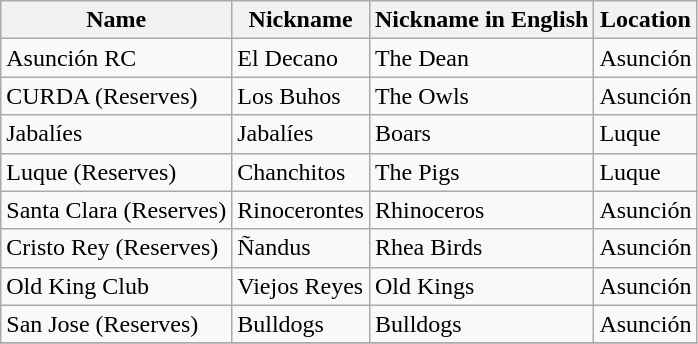<table class="wikitable">
<tr>
<th>Name</th>
<th>Nickname</th>
<th>Nickname in English</th>
<th>Location</th>
</tr>
<tr>
<td>Asunción RC</td>
<td>El Decano</td>
<td>The Dean</td>
<td>Asunción</td>
</tr>
<tr>
<td>CURDA (Reserves)</td>
<td>Los Buhos</td>
<td>The Owls</td>
<td>Asunción</td>
</tr>
<tr>
<td>Jabalíes</td>
<td>Jabalíes</td>
<td>Boars</td>
<td>Luque</td>
</tr>
<tr>
<td>Luque (Reserves)</td>
<td>Chanchitos</td>
<td>The Pigs</td>
<td>Luque</td>
</tr>
<tr>
<td>Santa Clara (Reserves)</td>
<td>Rinocerontes</td>
<td>Rhinoceros</td>
<td>Asunción</td>
</tr>
<tr>
<td>Cristo Rey (Reserves)</td>
<td>Ñandus</td>
<td>Rhea Birds</td>
<td>Asunción</td>
</tr>
<tr>
<td>Old King Club</td>
<td>Viejos Reyes</td>
<td>Old Kings</td>
<td>Asunción</td>
</tr>
<tr>
<td>San Jose (Reserves)</td>
<td>Bulldogs</td>
<td>Bulldogs</td>
<td>Asunción</td>
</tr>
<tr>
</tr>
</table>
